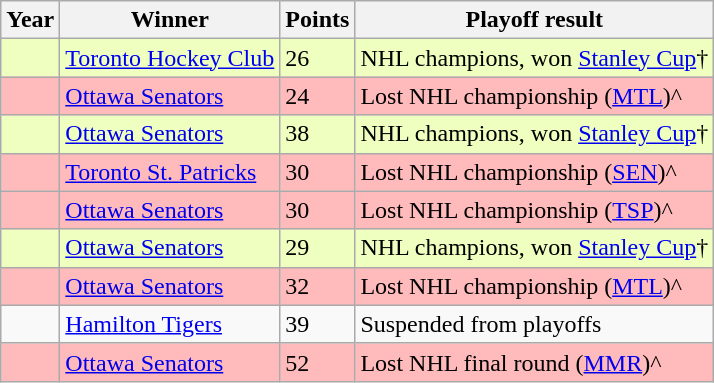<table class="wikitable sortable" 0border:>
<tr>
<th>Year</th>
<th>Winner</th>
<th>Points</th>
<th>Playoff result</th>
</tr>
<tr style="background:#efffbf;">
<td></td>
<td><a href='#'>Toronto Hockey Club</a></td>
<td>26</td>
<td>NHL champions, won <a href='#'>Stanley Cup</a>†</td>
</tr>
<tr style="background:#ffbbbb;">
<td></td>
<td><a href='#'>Ottawa Senators</a></td>
<td>24</td>
<td>Lost NHL championship (<a href='#'>MTL</a>)^</td>
</tr>
<tr style="background:#efffbf;">
<td></td>
<td><a href='#'>Ottawa Senators</a></td>
<td>38</td>
<td>NHL champions, won <a href='#'>Stanley Cup</a>†</td>
</tr>
<tr style="background:#ffbbbb;">
<td></td>
<td><a href='#'>Toronto St. Patricks</a></td>
<td>30</td>
<td>Lost NHL championship (<a href='#'>SEN</a>)^</td>
</tr>
<tr style="background:#ffbbbb;">
<td></td>
<td><a href='#'>Ottawa Senators</a></td>
<td>30</td>
<td>Lost NHL championship (<a href='#'>TSP</a>)^</td>
</tr>
<tr style="background:#efffbf;">
<td></td>
<td><a href='#'>Ottawa Senators</a></td>
<td>29</td>
<td>NHL champions, won <a href='#'>Stanley Cup</a>†</td>
</tr>
<tr style="background:#ffbbbb;">
<td></td>
<td><a href='#'>Ottawa Senators</a></td>
<td>32</td>
<td>Lost NHL championship (<a href='#'>MTL</a>)^</td>
</tr>
<tr>
<td></td>
<td><a href='#'>Hamilton Tigers</a></td>
<td>39</td>
<td>Suspended from playoffs</td>
</tr>
<tr style="background:#ffbbbb;">
<td></td>
<td><a href='#'>Ottawa Senators</a></td>
<td>52</td>
<td>Lost NHL final round (<a href='#'>MMR</a>)^</td>
</tr>
</table>
